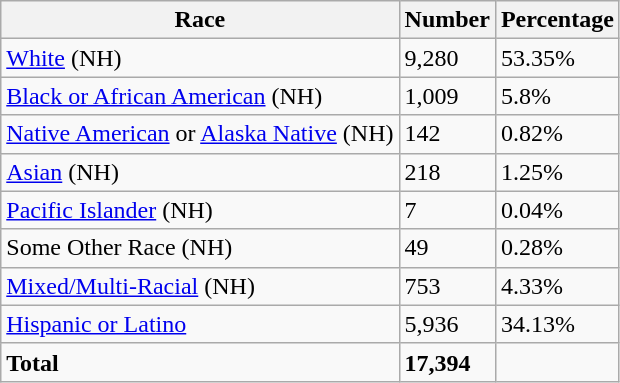<table class="wikitable">
<tr>
<th>Race</th>
<th>Number</th>
<th>Percentage</th>
</tr>
<tr>
<td><a href='#'>White</a> (NH)</td>
<td>9,280</td>
<td>53.35%</td>
</tr>
<tr>
<td><a href='#'>Black or African American</a> (NH)</td>
<td>1,009</td>
<td>5.8%</td>
</tr>
<tr>
<td><a href='#'>Native American</a> or <a href='#'>Alaska Native</a> (NH)</td>
<td>142</td>
<td>0.82%</td>
</tr>
<tr>
<td><a href='#'>Asian</a> (NH)</td>
<td>218</td>
<td>1.25%</td>
</tr>
<tr>
<td><a href='#'>Pacific Islander</a> (NH)</td>
<td>7</td>
<td>0.04%</td>
</tr>
<tr>
<td>Some Other Race (NH)</td>
<td>49</td>
<td>0.28%</td>
</tr>
<tr>
<td><a href='#'>Mixed/Multi-Racial</a> (NH)</td>
<td>753</td>
<td>4.33%</td>
</tr>
<tr>
<td><a href='#'>Hispanic or Latino</a></td>
<td>5,936</td>
<td>34.13%</td>
</tr>
<tr>
<td><strong>Total</strong></td>
<td><strong>17,394</strong></td>
<td></td>
</tr>
</table>
